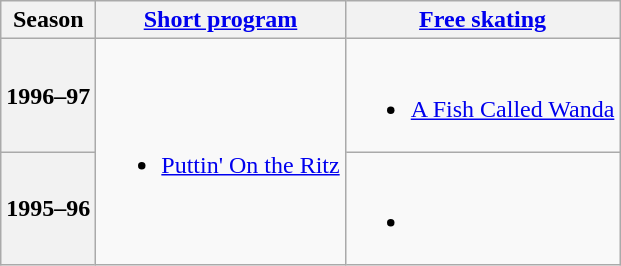<table class=wikitable style=text-align:center>
<tr>
<th>Season</th>
<th><a href='#'>Short program</a></th>
<th><a href='#'>Free skating</a></th>
</tr>
<tr>
<th>1996–97</th>
<td rowspan=2><br><ul><li><a href='#'>Puttin' On the Ritz</a> <br></li></ul></td>
<td><br><ul><li><a href='#'>A Fish Called Wanda</a> <br></li></ul></td>
</tr>
<tr>
<th>1995–96</th>
<td><br><ul><li></li></ul></td>
</tr>
</table>
